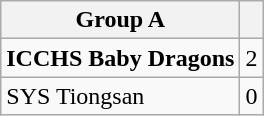<table class="wikitable">
<tr>
<th>Group A</th>
<th></th>
</tr>
<tr>
<td><strong>ICCHS Baby Dragons</strong></td>
<td>2</td>
</tr>
<tr>
<td>SYS Tiongsan</td>
<td>0</td>
</tr>
</table>
